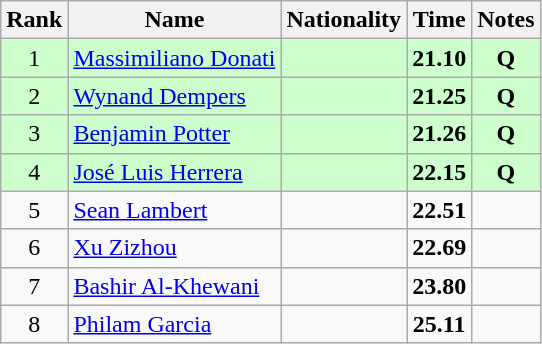<table class="wikitable sortable" style="text-align:center">
<tr>
<th>Rank</th>
<th>Name</th>
<th>Nationality</th>
<th>Time</th>
<th>Notes</th>
</tr>
<tr bgcolor=ccffcc>
<td>1</td>
<td align=left><a href='#'>Massimiliano Donati</a></td>
<td align=left></td>
<td><strong>21.10</strong></td>
<td><strong>Q</strong></td>
</tr>
<tr bgcolor=ccffcc>
<td>2</td>
<td align=left><a href='#'>Wynand Dempers</a></td>
<td align=left></td>
<td><strong>21.25</strong></td>
<td><strong>Q</strong></td>
</tr>
<tr bgcolor=ccffcc>
<td>3</td>
<td align=left><a href='#'>Benjamin Potter</a></td>
<td align=left></td>
<td><strong>21.26</strong></td>
<td><strong>Q</strong></td>
</tr>
<tr bgcolor=ccffcc>
<td>4</td>
<td align=left><a href='#'>José Luis Herrera</a></td>
<td align=left></td>
<td><strong>22.15</strong></td>
<td><strong>Q</strong></td>
</tr>
<tr>
<td>5</td>
<td align=left><a href='#'>Sean Lambert</a></td>
<td align=left></td>
<td><strong>22.51</strong></td>
<td></td>
</tr>
<tr>
<td>6</td>
<td align=left><a href='#'>Xu Zizhou</a></td>
<td align=left></td>
<td><strong>22.69</strong></td>
<td></td>
</tr>
<tr>
<td>7</td>
<td align=left><a href='#'>Bashir Al-Khewani</a></td>
<td align=left></td>
<td><strong>23.80</strong></td>
<td></td>
</tr>
<tr>
<td>8</td>
<td align=left><a href='#'>Philam Garcia</a></td>
<td align=left></td>
<td><strong>25.11</strong></td>
<td></td>
</tr>
</table>
